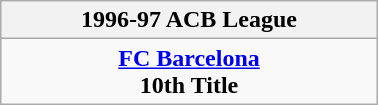<table class="wikitable" style="margin: 0 auto; width: 20%;">
<tr>
<th>1996-97 ACB League</th>
</tr>
<tr>
<td align=center><strong><a href='#'>FC Barcelona</a></strong><br><strong>10th Title</strong></td>
</tr>
</table>
